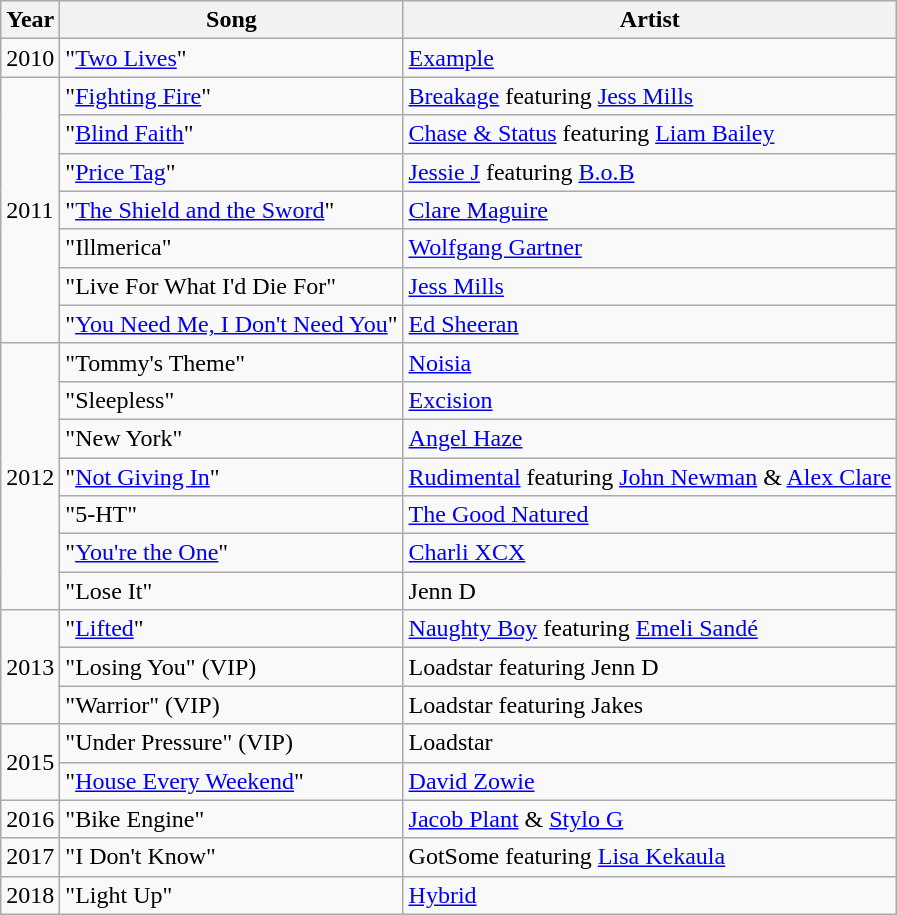<table class="wikitable">
<tr>
<th>Year</th>
<th>Song</th>
<th>Artist</th>
</tr>
<tr>
<td>2010</td>
<td>"<a href='#'>Two Lives</a>"</td>
<td><a href='#'>Example</a></td>
</tr>
<tr>
<td rowspan="7">2011</td>
<td>"<a href='#'>Fighting Fire</a>"</td>
<td><a href='#'>Breakage</a> featuring <a href='#'>Jess Mills</a></td>
</tr>
<tr>
<td>"<a href='#'>Blind Faith</a>"</td>
<td><a href='#'>Chase & Status</a> featuring <a href='#'>Liam Bailey</a></td>
</tr>
<tr>
<td>"<a href='#'>Price Tag</a>"</td>
<td><a href='#'>Jessie J</a> featuring <a href='#'>B.o.B</a></td>
</tr>
<tr>
<td>"<a href='#'>The Shield and the Sword</a>"</td>
<td><a href='#'>Clare Maguire</a></td>
</tr>
<tr>
<td>"Illmerica"</td>
<td><a href='#'>Wolfgang Gartner</a></td>
</tr>
<tr>
<td>"Live For What I'd Die For"</td>
<td><a href='#'>Jess Mills</a></td>
</tr>
<tr>
<td>"<a href='#'>You Need Me, I Don't Need You</a>"</td>
<td><a href='#'>Ed Sheeran</a></td>
</tr>
<tr>
<td rowspan="7">2012</td>
<td>"Tommy's Theme"</td>
<td><a href='#'>Noisia</a></td>
</tr>
<tr>
<td>"Sleepless"</td>
<td><a href='#'>Excision</a></td>
</tr>
<tr>
<td>"New York"</td>
<td><a href='#'>Angel Haze</a></td>
</tr>
<tr>
<td>"<a href='#'>Not Giving In</a>"</td>
<td><a href='#'>Rudimental</a> featuring <a href='#'>John Newman</a> & <a href='#'>Alex Clare</a></td>
</tr>
<tr>
<td>"5-HT"</td>
<td><a href='#'>The Good Natured</a></td>
</tr>
<tr>
<td>"<a href='#'>You're the One</a>"</td>
<td><a href='#'>Charli XCX</a></td>
</tr>
<tr>
<td>"Lose It"</td>
<td>Jenn D</td>
</tr>
<tr>
<td rowspan="3">2013</td>
<td>"<a href='#'>Lifted</a>"</td>
<td><a href='#'>Naughty Boy</a> featuring <a href='#'>Emeli Sandé</a></td>
</tr>
<tr>
<td>"Losing You" (VIP)</td>
<td>Loadstar featuring Jenn D</td>
</tr>
<tr>
<td>"Warrior" (VIP)</td>
<td>Loadstar featuring Jakes</td>
</tr>
<tr>
<td rowspan="2">2015</td>
<td>"Under Pressure" (VIP)</td>
<td>Loadstar</td>
</tr>
<tr>
<td>"<a href='#'>House Every Weekend</a>"</td>
<td><a href='#'>David Zowie</a></td>
</tr>
<tr>
<td>2016</td>
<td>"Bike Engine"</td>
<td><a href='#'>Jacob Plant</a> & <a href='#'>Stylo G</a></td>
</tr>
<tr>
<td>2017</td>
<td>"I Don't Know"</td>
<td>GotSome featuring <a href='#'>Lisa Kekaula</a></td>
</tr>
<tr>
<td>2018</td>
<td>"Light Up"</td>
<td><a href='#'>Hybrid</a></td>
</tr>
</table>
